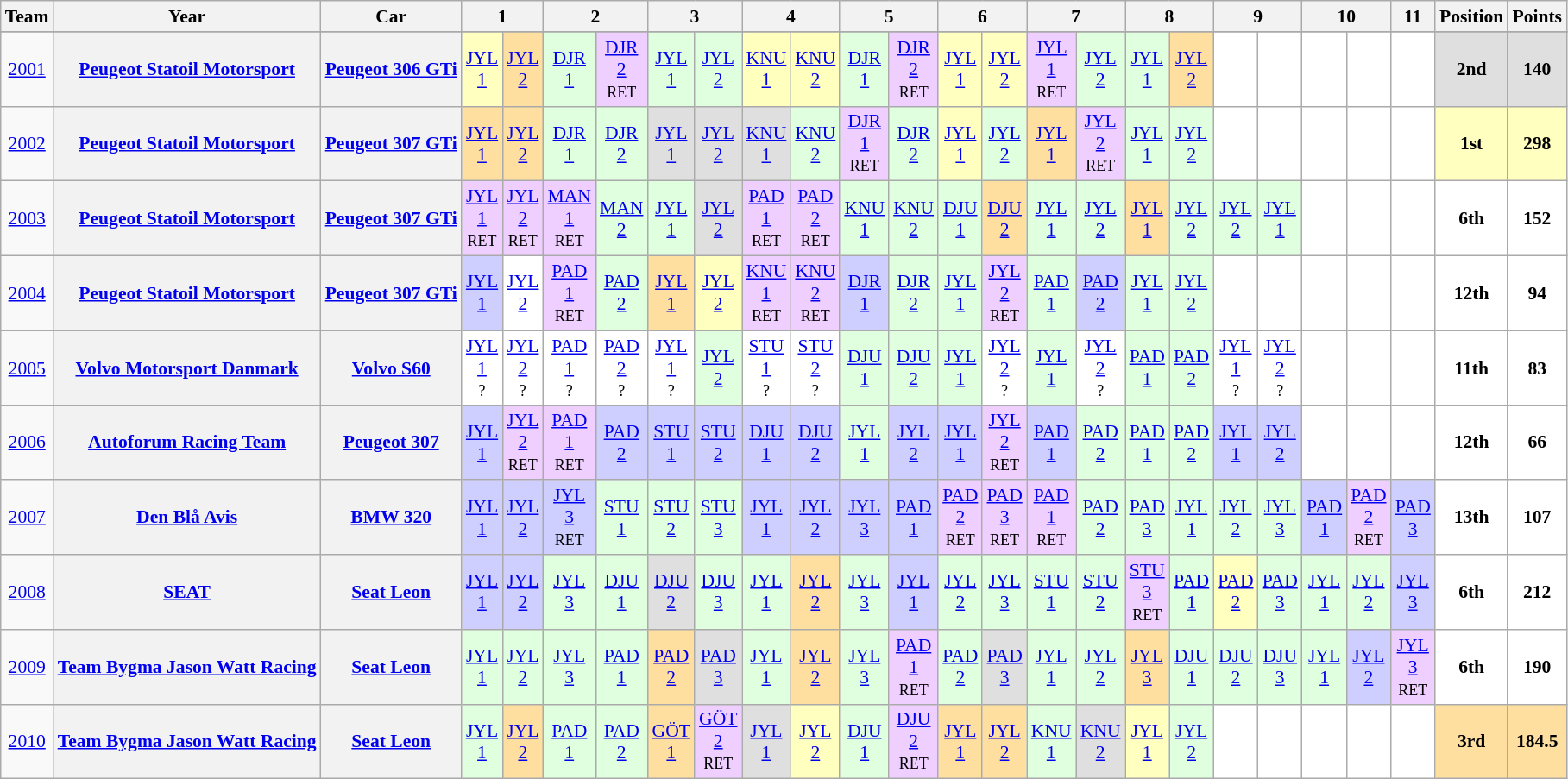<table class="wikitable" border="1" style="text-align:center; font-size:90%;">
<tr>
<th>Team</th>
<th>Year</th>
<th>Car</th>
<th colspan=2>1</th>
<th colspan=2>2</th>
<th colspan=2>3</th>
<th colspan=2>4</th>
<th colspan=2>5</th>
<th colspan=2>6</th>
<th colspan=2>7</th>
<th colspan=2>8</th>
<th colspan=2>9</th>
<th colspan=2>10</th>
<th colspan=1>11</th>
<th>Position</th>
<th>Points</th>
</tr>
<tr>
</tr>
<tr>
<td><a href='#'>2001</a></td>
<th><a href='#'>Peugeot Statoil Motorsport</a></th>
<th><a href='#'>Peugeot 306 GTi</a></th>
<td style="background:#FFFFBF;"><a href='#'>JYL<br>1</a><br></td>
<td style="background:#FFDF9F;"><a href='#'>JYL<br>2</a><br></td>
<td style="background:#DFFFDF;"><a href='#'>DJR<br>1</a><br></td>
<td style="background:#EFCFFF;"><a href='#'>DJR<br>2</a><br><small>RET</small></td>
<td style="background:#DFFFDF;"><a href='#'>JYL<br>1</a><br></td>
<td style="background:#DFFFDF;"><a href='#'>JYL<br>2</a><br></td>
<td style="background:#FFFFBE;"><a href='#'>KNU<br>1</a><br></td>
<td style="background:#FFFFBE;"><a href='#'>KNU<br>2</a><br></td>
<td style="background:#DFFFDF;"><a href='#'>DJR<br>1</a><br></td>
<td style="background:#EFCFFF;"><a href='#'>DJR<br>2</a><br><small>RET</small></td>
<td style="background:#FFFFBF;"><a href='#'>JYL<br>1</a><br></td>
<td style="background:#FFFFBF;"><a href='#'>JYL<br>2</a><br></td>
<td style="background:#EFCFFF;"><a href='#'>JYL<br>1</a><br><small>RET</small></td>
<td style="background:#DFFFDF;"><a href='#'>JYL<br>2</a><br></td>
<td style="background:#DFFFDF;"><a href='#'>JYL<br>1</a><br></td>
<td style="background:#FFDF9F;"><a href='#'>JYL<br>2</a><br></td>
<td style="background:#FFFFFF;"></td>
<td style="background:#FFFFFF;"></td>
<td style="background:#FFFFFF;"></td>
<td style="background:#FFFFFF;"></td>
<td style="background:#FFFFFF;"></td>
<td style="background:#DFDFDF;"><strong>2nd</strong></td>
<td style="background:#DFDFDF;"><strong>140</strong></td>
</tr>
<tr>
<td><a href='#'>2002</a></td>
<th><a href='#'>Peugeot Statoil Motorsport</a></th>
<th><a href='#'>Peugeot 307 GTi</a></th>
<td style="background:#FFDF9F;"><a href='#'>JYL<br>1</a><br></td>
<td style="background:#FFDF9F;"><a href='#'>JYL<br>2</a><br></td>
<td style="background:#DFFFDF;"><a href='#'>DJR<br>1</a><br></td>
<td style="background:#DFFFDF;"><a href='#'>DJR<br>2</a><br></td>
<td style="background:#DFDFDF;"><a href='#'>JYL<br>1</a><br></td>
<td style="background:#DFDFDF;"><a href='#'>JYL<br>2</a><br></td>
<td style="background:#DFDFDF;"><a href='#'>KNU<br>1</a><br></td>
<td style="background:#DFFFDF;"><a href='#'>KNU<br>2</a><br></td>
<td style="background:#EFCFFF;"><a href='#'>DJR<br>1</a><br><small>RET</small></td>
<td style="background:#DFFFDF;"><a href='#'>DJR<br>2</a><br></td>
<td style="background:#FFFFBF;"><a href='#'>JYL<br>1</a><br></td>
<td style="background:#DFFFDF;"><a href='#'>JYL<br>2</a><br></td>
<td style="background:#FFDF9F;"><a href='#'>JYL<br>1</a><br></td>
<td style="background:#EFCFFF;"><a href='#'>JYL<br>2</a><br><small>RET</small></td>
<td style="background:#DFFFDF;"><a href='#'>JYL<br>1</a><br></td>
<td style="background:#DFFFDF;"><a href='#'>JYL<br>2</a><br></td>
<td style="background:#FFFFFF;"></td>
<td style="background:#FFFFFF;"></td>
<td style="background:#FFFFFF;"></td>
<td style="background:#FFFFFF;"></td>
<td style="background:#FFFFFF;"></td>
<td style="background:#FFFFBF;"><strong>1st</strong></td>
<td style="background:#FFFFBF;"><strong>298</strong></td>
</tr>
<tr>
<td><a href='#'>2003</a></td>
<th><a href='#'>Peugeot Statoil Motorsport</a></th>
<th><a href='#'>Peugeot 307 GTi</a></th>
<td style="background:#EFCFFF;"><a href='#'>JYL<br>1</a><br><small>RET</small></td>
<td style="background:#EFCFFF;"><a href='#'>JYL<br>2</a><br><small>RET</small></td>
<td style="background:#EFCFFF;"><a href='#'>MAN<br>1</a><br><small>RET</small></td>
<td style="background:#DFFFDF;"><a href='#'>MAN<br>2</a><br></td>
<td style="background:#DFFFDF;"><a href='#'>JYL<br>1</a><br></td>
<td style="background:#DFDFDF;"><a href='#'>JYL<br>2</a><br></td>
<td style="background:#EFCFFF;"><a href='#'>PAD<br>1</a><br><small>RET</small></td>
<td style="background:#EFCFFF;"><a href='#'>PAD<br>2</a><br><small>RET</small></td>
<td style="background:#DFFFDF;"><a href='#'>KNU<br>1</a><br></td>
<td style="background:#DFFFDF;"><a href='#'>KNU<br>2</a><br></td>
<td style="background:#DFFFDF;"><a href='#'>DJU<br>1</a><br></td>
<td style="background:#FFDF9F;"><a href='#'>DJU<br>2</a><br></td>
<td style="background:#DFFFDF;"><a href='#'>JYL<br>1</a><br></td>
<td style="background:#DFFFDF;"><a href='#'>JYL<br>2</a><br></td>
<td style="background:#FFDF9F;"><a href='#'>JYL<br>1</a><br></td>
<td style="background:#DFFFDF;"><a href='#'>JYL<br>2</a><br></td>
<td style="background:#DFFFDF;"><a href='#'>JYL<br>2</a><br></td>
<td style="background:#DFFFDF;"><a href='#'>JYL<br>1</a><br></td>
<td style="background:#FFFFFF;"></td>
<td style="background:#FFFFFF;"></td>
<td style="background:#FFFFFF;"></td>
<td style="background:#FFFFFF;"><strong>6th</strong></td>
<td style="background:#FFFFFF;"><strong>152</strong></td>
</tr>
<tr>
<td><a href='#'>2004</a></td>
<th><a href='#'>Peugeot Statoil Motorsport</a></th>
<th><a href='#'>Peugeot 307 GTi</a></th>
<td style="background:#CFCFFF;"><a href='#'>JYL<br>1</a><br></td>
<td style="background:#FFFFFF;"><a href='#'>JYL<br>2</a><br></td>
<td style="background:#EFCFFF;"><a href='#'>PAD<br>1</a><br><small>RET</small></td>
<td style="background:#DFFFDF;"><a href='#'>PAD<br>2</a><br></td>
<td style="background:#FFDF9F;"><a href='#'>JYL<br>1</a><br></td>
<td style="background:#FFFFBF;"><a href='#'>JYL<br>2</a><br></td>
<td style="background:#EFCFFF;"><a href='#'>KNU<br>1</a><br><small>RET</small></td>
<td style="background:#EFCFFF;"><a href='#'>KNU<br>2</a><br><small>RET</small></td>
<td style="background:#CFCFFF;"><a href='#'>DJR<br>1</a><br></td>
<td style="background:#DFFFDF;"><a href='#'>DJR<br>2</a><br></td>
<td style="background:#DFFFDF;"><a href='#'>JYL<br>1</a><br></td>
<td style="background:#EFCFFF;"><a href='#'>JYL<br>2</a><br><small>RET</small></td>
<td style="background:#DFFFDF;"><a href='#'>PAD<br>1</a><br></td>
<td style="background:#CFCFFF;"><a href='#'>PAD<br>2</a><br></td>
<td style="background:#DFFFDF;"><a href='#'>JYL<br>1</a><br></td>
<td style="background:#DFFFDF;"><a href='#'>JYL<br>2</a><br></td>
<td style="background:#FFFFFF;"></td>
<td style="background:#FFFFFF;"></td>
<td style="background:#FFFFFF;"></td>
<td style="background:#FFFFFF;"></td>
<td style="background:#FFFFFF;"></td>
<td style="background:#FFFFFF;"><strong>12th</strong></td>
<td style="background:#FFFFFF;"><strong>94</strong></td>
</tr>
<tr>
<td><a href='#'>2005</a></td>
<th><a href='#'>Volvo Motorsport Danmark</a></th>
<th><a href='#'>Volvo S60</a></th>
<td style="background:#FFFFFF;"><a href='#'>JYL<br>1</a><br><small>?</small></td>
<td style="background:#FFFFFF;"><a href='#'>JYL<br>2</a><br><small>?</small></td>
<td style="background:#FFFFFF;"><a href='#'>PAD<br>1</a><br><small>?</small></td>
<td style="background:#FFFFFF;"><a href='#'>PAD<br>2</a><br><small>?</small></td>
<td style="background:#FFFFFF;"><a href='#'>JYL<br>1</a><br><small>?</small></td>
<td style="background:#DFFFDF;"><a href='#'>JYL<br>2</a><br></td>
<td style="background:#FFFFFF;"><a href='#'>STU<br>1</a><br><small>?</small></td>
<td style="background:#FFFFFF;"><a href='#'>STU<br>2</a><br><small>?</small></td>
<td style="background:#DFFFDF;"><a href='#'>DJU<br>1</a><br></td>
<td style="background:#DFFFDF;"><a href='#'>DJU<br>2</a><br></td>
<td style="background:#DFFFDF;"><a href='#'>JYL<br>1</a><br></td>
<td style="background:#FFFFFF;"><a href='#'>JYL<br>2</a><br><small>?</small></td>
<td style="background:#DFFFDF;"><a href='#'>JYL<br>1</a><br></td>
<td style="background:#FFFFFF;"><a href='#'>JYL<br>2</a><br><small>?</small></td>
<td style="background:#DFFFDF;"><a href='#'>PAD<br>1</a><br></td>
<td style="background:#DFFFDF;"><a href='#'>PAD<br>2</a><br></td>
<td style="background:#FFFFFF;"><a href='#'>JYL<br>1</a><br><small>?</small></td>
<td style="background:#FFFFFF;"><a href='#'>JYL<br>2</a><br><small>?</small></td>
<td style="background:#FFFFFF;"></td>
<td style="background:#FFFFFF;"></td>
<td style="background:#FFFFFF;"></td>
<td style="background:#FFFFFF;"><strong>11th</strong></td>
<td style="background:#FFFFFF;"><strong>83</strong></td>
</tr>
<tr>
<td><a href='#'>2006</a></td>
<th><a href='#'>Autoforum Racing Team</a></th>
<th><a href='#'>Peugeot 307</a></th>
<td style="background:#CFCFFF;"><a href='#'>JYL<br>1</a><br></td>
<td style="background:#EFCFFF;"><a href='#'>JYL<br>2</a><br><small>RET</small></td>
<td style="background:#EFCFFF;"><a href='#'>PAD<br>1</a><br><small>RET</small></td>
<td style="background:#CFCFFF;"><a href='#'>PAD<br>2</a><br></td>
<td style="background:#CFCFFF;"><a href='#'>STU<br>1</a><br></td>
<td style="background:#CFCFFF;"><a href='#'>STU<br>2</a><br></td>
<td style="background:#CFCFFF;"><a href='#'>DJU<br>1</a><br></td>
<td style="background:#CFCFFF;"><a href='#'>DJU<br>2</a><br></td>
<td style="background:#DFFFDF;"><a href='#'>JYL<br>1</a><br></td>
<td style="background:#CFCFFF;"><a href='#'>JYL<br>2</a><br></td>
<td style="background:#CFCFFF;"><a href='#'>JYL<br>1</a><br></td>
<td style="background:#EFCFFF;"><a href='#'>JYL<br>2</a><br><small>RET</small></td>
<td style="background:#CFCFFF;"><a href='#'>PAD<br>1</a><br></td>
<td style="background:#DFFFDF;"><a href='#'>PAD<br>2</a><br></td>
<td style="background:#DFFFDF;"><a href='#'>PAD<br>1</a><br></td>
<td style="background:#DFFFDF;"><a href='#'>PAD<br>2</a><br></td>
<td style="background:#CFCFFF;"><a href='#'>JYL<br>1</a><br></td>
<td style="background:#CFCFFF;"><a href='#'>JYL<br>2</a><br></td>
<td style="background:#FFFFFF;"></td>
<td style="background:#FFFFFF;"></td>
<td style="background:#FFFFFF;"></td>
<td style="background:#FFFFFF;"><strong>12th</strong></td>
<td style="background:#FFFFFF;"><strong>66</strong></td>
</tr>
<tr>
<td><a href='#'>2007</a></td>
<th><a href='#'>Den Blå Avis</a></th>
<th><a href='#'>BMW 320</a></th>
<td style="background:#CFCFFF;"><a href='#'>JYL<br>1</a><br></td>
<td style="background:#CFCFFF;"><a href='#'>JYL<br>2</a><br></td>
<td style="background:#CFCFFF;"><a href='#'>JYL<br>3</a><br><small>RET</small></td>
<td style="background:#DFFFDF;"><a href='#'>STU<br>1</a><br></td>
<td style="background:#DFFFDF;"><a href='#'>STU<br>2</a><br></td>
<td style="background:#DFFFDF;"><a href='#'>STU<br>3</a><br></td>
<td style="background:#CFCFFF;"><a href='#'>JYL<br>1</a><br></td>
<td style="background:#CFCFFF;"><a href='#'>JYL<br>2</a><br></td>
<td style="background:#CFCFFF;"><a href='#'>JYL<br>3</a><br></td>
<td style="background:#CFCFFF;"><a href='#'>PAD<br>1</a><br></td>
<td style="background:#EFCFFF;"><a href='#'>PAD<br>2</a><br><small>RET</small></td>
<td style="background:#EFCFFF;"><a href='#'>PAD<br>3</a><br><small>RET</small></td>
<td style="background:#EFCFFF;"><a href='#'>PAD<br>1</a><br><small>RET</small></td>
<td style="background:#DFFFDF;"><a href='#'>PAD<br>2</a><br></td>
<td style="background:#DFFFDF;"><a href='#'>PAD<br>3</a><br></td>
<td style="background:#DFFFDF;"><a href='#'>JYL<br>1</a><br></td>
<td style="background:#DFFFDF;"><a href='#'>JYL<br>2</a><br></td>
<td style="background:#DFFFDF;"><a href='#'>JYL<br>3</a><br></td>
<td style="background:#CFCFFF;"><a href='#'>PAD<br>1</a><br></td>
<td style="background:#EFCFFF;"><a href='#'>PAD<br>2</a><br><small>RET</small></td>
<td style="background:#CFCFFF;"><a href='#'>PAD<br>3</a><br></td>
<td style="background:#FFFFFF;"><strong>13th</strong></td>
<td style="background:#FFFFFF;"><strong>107</strong></td>
</tr>
<tr>
<td><a href='#'>2008</a></td>
<th><a href='#'>SEAT</a></th>
<th><a href='#'>Seat Leon</a></th>
<td style="background:#CFCFFF;"><a href='#'>JYL<br>1</a><br></td>
<td style="background:#CFCFFF;"><a href='#'>JYL<br>2</a><br></td>
<td style="background:#DFFFDF;"><a href='#'>JYL<br>3</a><br></td>
<td style="background:#DFFFDF;"><a href='#'>DJU<br>1</a><br></td>
<td style="background:#DFDFDF;"><a href='#'>DJU<br>2</a><br></td>
<td style="background:#DFFFDF;"><a href='#'>DJU<br>3</a><br></td>
<td style="background:#DFFFDF;"><a href='#'>JYL<br>1</a><br></td>
<td style="background:#FFDF9F;"><a href='#'>JYL<br>2</a><br></td>
<td style="background:#DFFFDF;"><a href='#'>JYL<br>3</a><br></td>
<td style="background:#CFCFFF;"><a href='#'>JYL<br>1</a><br></td>
<td style="background:#DFFFDF;"><a href='#'>JYL<br>2</a><br></td>
<td style="background:#DFFFDF;"><a href='#'>JYL<br>3</a><br></td>
<td style="background:#DFFFDF;"><a href='#'>STU<br>1</a><br></td>
<td style="background:#DFFFDF;"><a href='#'>STU<br>2</a><br></td>
<td style="background:#EFCFFF;"><a href='#'>STU<br>3</a><br><small>RET</small></td>
<td style="background:#DFFFDF;"><a href='#'>PAD<br>1</a><br></td>
<td style="background:#FFFFBF;"><a href='#'>PAD<br>2</a><br></td>
<td style="background:#DFFFDF;"><a href='#'>PAD<br>3</a><br></td>
<td style="background:#DFFFDF;"><a href='#'>JYL<br>1</a><br></td>
<td style="background:#DFFFDF;"><a href='#'>JYL<br>2</a><br></td>
<td style="background:#CFCFFF;"><a href='#'>JYL<br>3</a><br></td>
<td style="background:#FFFFFF;"><strong>6th</strong></td>
<td style="background:#FFFFFF;"><strong>212</strong></td>
</tr>
<tr>
<td><a href='#'>2009</a></td>
<th><a href='#'>Team Bygma Jason Watt Racing</a></th>
<th><a href='#'>Seat Leon</a></th>
<td style="background:#DFFFDF;"><a href='#'>JYL<br>1</a><br></td>
<td style="background:#DFFFDF;"><a href='#'>JYL<br>2</a><br></td>
<td style="background:#DFFFDF;"><a href='#'>JYL<br>3</a><br></td>
<td style="background:#DFFFDF;"><a href='#'>PAD<br>1</a><br></td>
<td style="background:#FFDF9F;"><a href='#'>PAD<br>2</a><br></td>
<td style="background:#DFDFDF;"><a href='#'>PAD<br>3</a><br></td>
<td style="background:#DFFFDF;"><a href='#'>JYL<br>1</a><br></td>
<td style="background:#FFDF9F;"><a href='#'>JYL<br>2</a><br></td>
<td style="background:#DFFFDF;"><a href='#'>JYL<br>3</a><br></td>
<td style="background:#EFCFFF;"><a href='#'>PAD<br>1</a><br><small>RET</small></td>
<td style="background:#DFFFDF;"><a href='#'>PAD<br>2</a><br></td>
<td style="background:#DFDFDF;"><a href='#'>PAD<br>3</a><br></td>
<td style="background:#DFFFDF;"><a href='#'>JYL<br>1</a><br></td>
<td style="background:#DFFFDF;"><a href='#'>JYL<br>2</a><br></td>
<td style="background:#FFDF9F;"><a href='#'>JYL<br>3</a><br></td>
<td style="background:#DFFFDF;"><a href='#'>DJU<br>1</a><br></td>
<td style="background:#DFFFDF;"><a href='#'>DJU<br>2</a><br></td>
<td style="background:#DFFFDF;"><a href='#'>DJU<br>3</a><br></td>
<td style="background:#DFFFDF;"><a href='#'>JYL<br>1</a><br></td>
<td style="background:#CFCFFF;"><a href='#'>JYL<br>2</a><br></td>
<td style="background:#EFCFFF;"><a href='#'>JYL<br>3</a><br><small>RET</small></td>
<td style="background:#FFFFFF;"><strong>6th</strong></td>
<td style="background:#FFFFFF;"><strong>190</strong></td>
</tr>
<tr>
<td><a href='#'>2010</a></td>
<th><a href='#'>Team Bygma Jason Watt Racing</a></th>
<th><a href='#'>Seat Leon</a></th>
<td style="background:#DFFFDF;"><a href='#'>JYL<br>1</a><br></td>
<td style="background:#FFDF9F;"><a href='#'>JYL<br>2</a><br></td>
<td style="background:#DFFFDF;"><a href='#'>PAD<br>1</a><br></td>
<td style="background:#DFFFDF;"><a href='#'>PAD<br>2</a><br></td>
<td style="background:#FFDF9F;"><a href='#'>GÖT<br>1</a><br></td>
<td style="background:#EFCFFF;"><a href='#'>GÖT<br>2</a><br><small>RET</small></td>
<td style="background:#DFDFDF;"><a href='#'>JYL<br>1</a><br></td>
<td style="background:#FFFFBF;"><a href='#'>JYL<br>2</a><br></td>
<td style="background:#DFFFDF;"><a href='#'>DJU<br>1</a><br></td>
<td style="background:#EFCFFF;"><a href='#'>DJU<br>2</a><br><small>RET</small></td>
<td style="background:#FFDF9F;"><a href='#'>JYL<br>1</a><br></td>
<td style="background:#FFDF9F;"><a href='#'>JYL<br>2</a><br></td>
<td style="background:#DFFFDF;"><a href='#'>KNU<br>1</a><br></td>
<td style="background:#DFDFDF;"><a href='#'>KNU<br>2</a><br></td>
<td style="background:#FFFFBF;"><a href='#'>JYL<br>1</a><br></td>
<td style="background:#DFFFDF;"><a href='#'>JYL<br>2</a><br></td>
<td style="background:#FFFFFF;"></td>
<td style="background:#FFFFFF;"></td>
<td style="background:#FFFFFF;"></td>
<td style="background:#FFFFFF;"></td>
<td style="background:#FFFFFF;"></td>
<td style="background:#FFDF9F;"><strong>3rd</strong></td>
<td style="background:#FFDF9F;"><strong>184.5</strong></td>
</tr>
</table>
